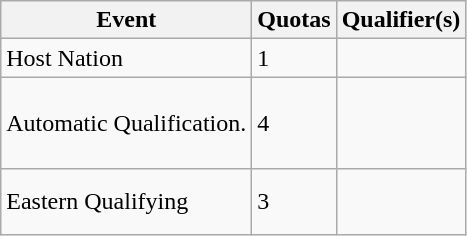<table class="wikitable">
<tr>
<th>Event</th>
<th>Quotas</th>
<th>Qualifier(s)</th>
</tr>
<tr>
<td>Host Nation</td>
<td>1</td>
<td></td>
</tr>
<tr>
<td>Automatic Qualification.</td>
<td>4</td>
<td><br><br><br></td>
</tr>
<tr>
<td>Eastern Qualifying</td>
<td>3</td>
<td><br><s></s><br></td>
</tr>
</table>
